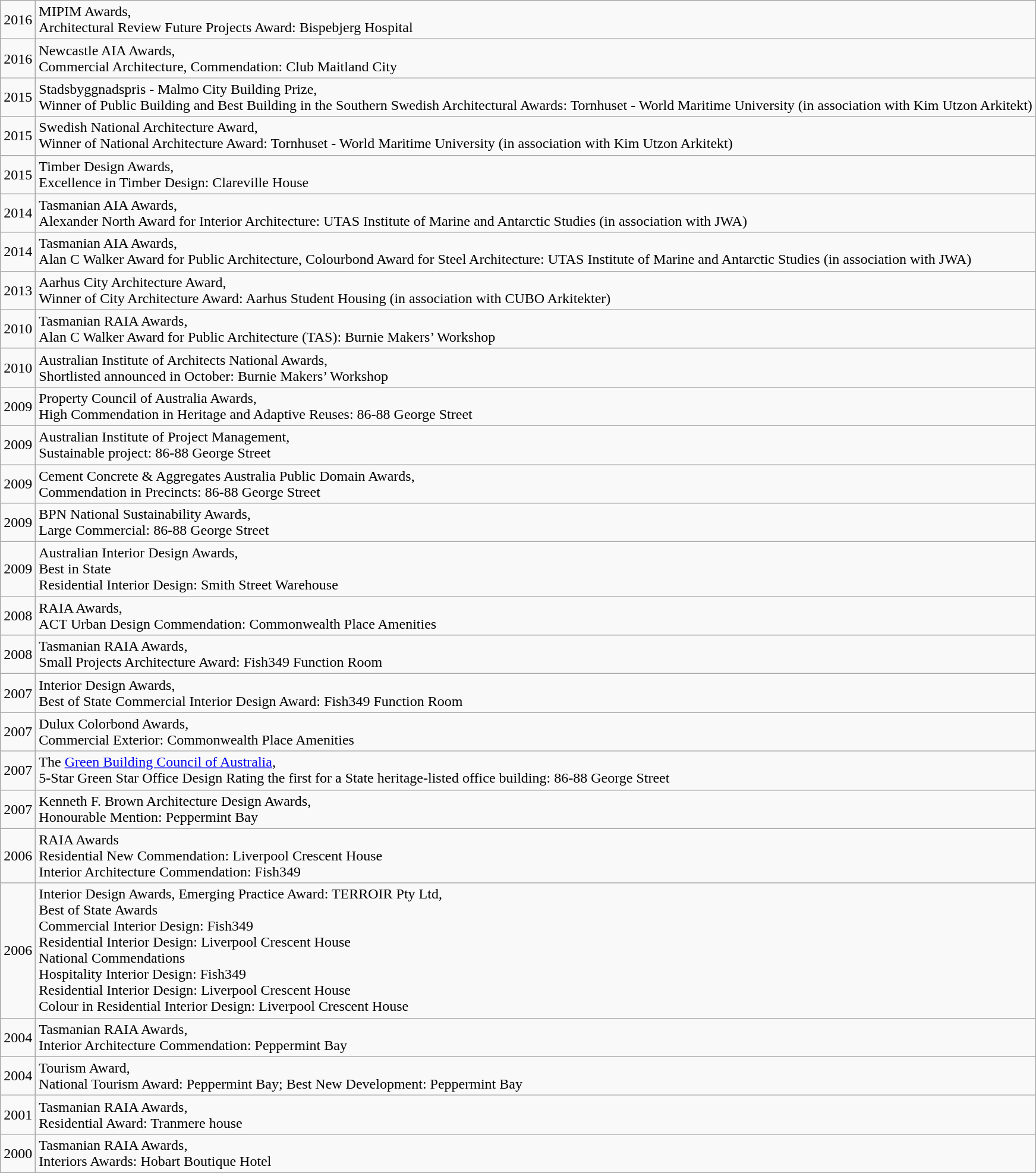<table class="wikitable">
<tr>
<td>2016</td>
<td>MIPIM Awards,<br>Architectural Review Future Projects Award: Bispebjerg Hospital</td>
</tr>
<tr>
<td>2016</td>
<td>Newcastle AIA Awards,<br>Commercial Architecture, Commendation: Club Maitland City</td>
</tr>
<tr>
<td>2015</td>
<td>Stadsbyggnadspris - Malmo City Building Prize,<br>Winner of Public Building and Best Building in the Southern Swedish Architectural Awards: Tornhuset - World Maritime University (in association with Kim Utzon Arkitekt)</td>
</tr>
<tr>
<td>2015</td>
<td>Swedish National Architecture Award,<br>Winner of National Architecture Award: Tornhuset - World Maritime University (in association with Kim Utzon Arkitekt)</td>
</tr>
<tr>
<td>2015</td>
<td>Timber Design Awards,<br>Excellence in Timber Design: Clareville House</td>
</tr>
<tr>
<td>2014</td>
<td>Tasmanian AIA Awards,<br>Alexander North Award for Interior Architecture: UTAS Institute of Marine and Antarctic Studies (in association with JWA)</td>
</tr>
<tr>
<td>2014</td>
<td>Tasmanian AIA Awards,<br>Alan C Walker Award for Public Architecture, Colourbond Award for Steel Architecture: UTAS Institute of Marine and Antarctic Studies (in association with JWA)</td>
</tr>
<tr>
<td>2013</td>
<td>Aarhus City Architecture Award,<br>Winner of City Architecture Award: Aarhus Student Housing (in association with CUBO Arkitekter)</td>
</tr>
<tr>
<td>2010</td>
<td>Tasmanian RAIA Awards,<br>Alan C Walker Award for Public Architecture (TAS): Burnie Makers’ Workshop</td>
</tr>
<tr>
<td>2010</td>
<td>Australian Institute of Architects National Awards,<br>Shortlisted announced in October: Burnie Makers’ Workshop</td>
</tr>
<tr>
<td>2009</td>
<td>Property Council of Australia Awards,<br>High Commendation in Heritage and Adaptive Reuses: 86-88 George Street</td>
</tr>
<tr>
<td>2009</td>
<td>Australian Institute of Project Management,<br>Sustainable project: 86-88 George Street</td>
</tr>
<tr>
<td>2009</td>
<td>Cement Concrete & Aggregates Australia Public Domain Awards,<br>Commendation in Precincts: 86-88 George Street</td>
</tr>
<tr>
<td>2009</td>
<td>BPN National Sustainability Awards,<br>Large Commercial: 86-88 George Street</td>
</tr>
<tr>
<td>2009</td>
<td>Australian Interior Design Awards,<br>Best in State<br>Residential Interior Design: Smith Street Warehouse</td>
</tr>
<tr>
<td>2008</td>
<td>RAIA Awards,<br>ACT Urban Design Commendation: Commonwealth Place Amenities</td>
</tr>
<tr>
<td>2008</td>
<td>Tasmanian RAIA Awards,<br>Small Projects Architecture Award: Fish349 Function Room</td>
</tr>
<tr>
<td>2007</td>
<td>Interior Design Awards,<br>Best of State Commercial Interior Design Award: Fish349 Function Room</td>
</tr>
<tr>
<td>2007</td>
<td>Dulux Colorbond Awards,<br>Commercial Exterior: Commonwealth Place Amenities</td>
</tr>
<tr>
<td>2007</td>
<td>The <a href='#'>Green Building Council of Australia</a>,<br>5-Star Green Star Office Design Rating the first for a State heritage-listed office building: 86-88 George Street</td>
</tr>
<tr>
<td>2007</td>
<td>Kenneth F. Brown Architecture Design Awards,<br>Honourable Mention: Peppermint Bay</td>
</tr>
<tr>
<td>2006</td>
<td>RAIA Awards<br>Residential New Commendation: Liverpool Crescent House<br>Interior Architecture Commendation: Fish349</td>
</tr>
<tr>
<td>2006</td>
<td>Interior Design Awards, Emerging Practice Award: TERROIR Pty Ltd,<br>Best of State Awards<br>Commercial Interior Design: Fish349<br>Residential Interior Design: Liverpool Crescent House<br>National Commendations<br>Hospitality Interior Design: Fish349<br>Residential Interior Design: Liverpool Crescent House<br>Colour in Residential Interior Design: Liverpool Crescent House</td>
</tr>
<tr>
<td>2004</td>
<td>Tasmanian RAIA Awards,<br>Interior Architecture Commendation: Peppermint Bay</td>
</tr>
<tr>
<td>2004</td>
<td>Tourism Award,<br>National Tourism Award: Peppermint Bay; Best New Development: Peppermint Bay</td>
</tr>
<tr>
<td>2001</td>
<td>Tasmanian RAIA Awards,<br>Residential Award: Tranmere house</td>
</tr>
<tr>
<td>2000</td>
<td>Tasmanian RAIA Awards,<br>Interiors Awards: Hobart Boutique Hotel</td>
</tr>
</table>
